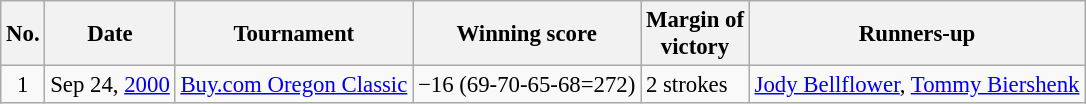<table class="wikitable" style="font-size:95%;">
<tr>
<th>No.</th>
<th>Date</th>
<th>Tournament</th>
<th>Winning score</th>
<th>Margin of<br>victory</th>
<th>Runners-up</th>
</tr>
<tr>
<td align=center>1</td>
<td align=right>Sep 24, <a href='#'>2000</a></td>
<td><a href='#'>Buy.com Oregon Classic</a></td>
<td>−16 (69-70-65-68=272)</td>
<td>2 strokes</td>
<td> <a href='#'>Jody Bellflower</a>,  <a href='#'>Tommy Biershenk</a></td>
</tr>
</table>
